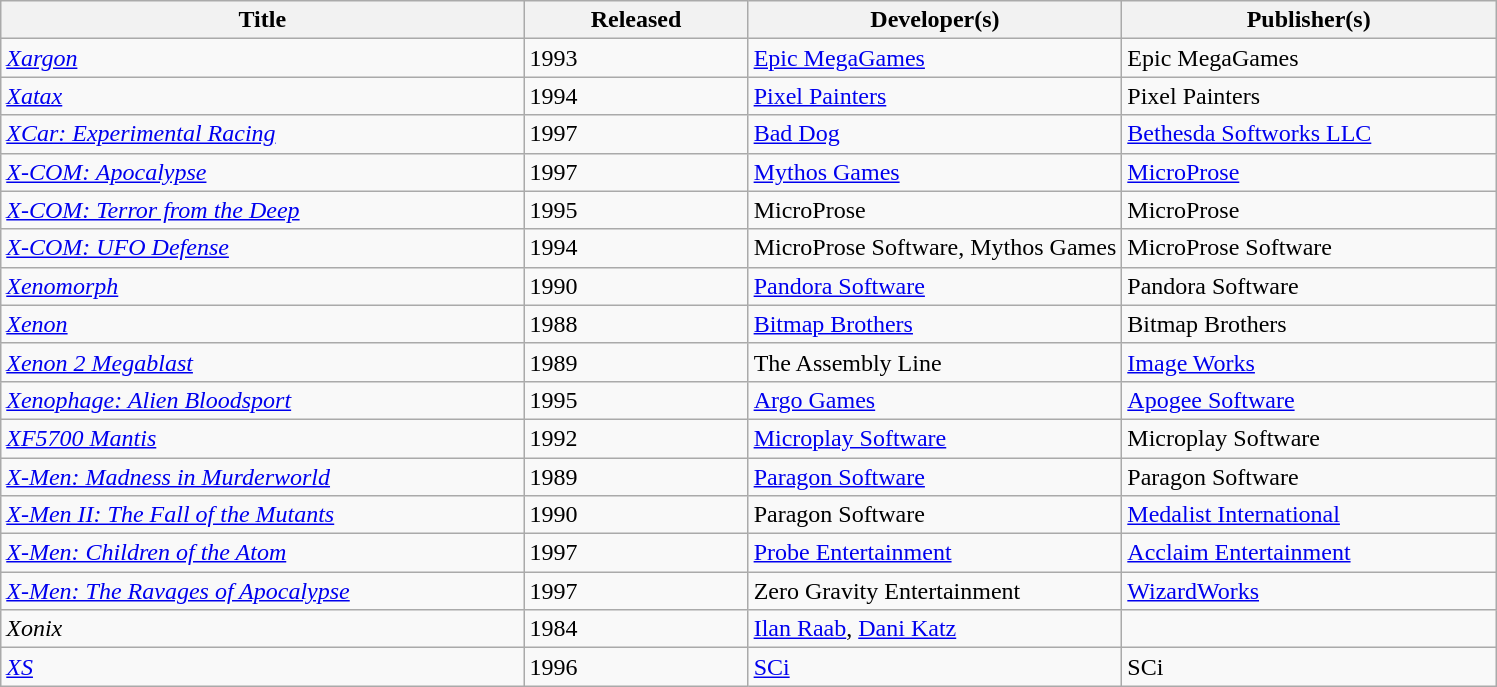<table class="wikitable sortable">
<tr>
<th width=35%>Title</th>
<th width=15%>Released</th>
<th width=25%>Developer(s)</th>
<th width=25%>Publisher(s)</th>
</tr>
<tr>
<td><em><a href='#'>Xargon</a></em></td>
<td>1993</td>
<td><a href='#'>Epic MegaGames</a></td>
<td>Epic MegaGames</td>
</tr>
<tr>
<td><em><a href='#'>Xatax</a></em></td>
<td>1994</td>
<td><a href='#'>Pixel Painters</a></td>
<td>Pixel Painters</td>
</tr>
<tr>
<td><em><a href='#'>XCar: Experimental Racing</a></em></td>
<td>1997</td>
<td><a href='#'>Bad Dog</a></td>
<td><a href='#'>Bethesda Softworks LLC</a></td>
</tr>
<tr>
<td><em><a href='#'>X-COM: Apocalypse</a></em></td>
<td>1997</td>
<td><a href='#'>Mythos Games</a></td>
<td><a href='#'>MicroProse</a></td>
</tr>
<tr>
<td><em><a href='#'>X-COM: Terror from the Deep</a></em></td>
<td>1995</td>
<td>MicroProse</td>
<td>MicroProse</td>
</tr>
<tr>
<td><em><a href='#'>X-COM: UFO Defense</a></em></td>
<td>1994</td>
<td>MicroProse Software, Mythos Games</td>
<td>MicroProse Software</td>
</tr>
<tr>
<td><em><a href='#'>Xenomorph</a></em></td>
<td>1990</td>
<td><a href='#'>Pandora Software</a></td>
<td>Pandora Software</td>
</tr>
<tr>
<td><em><a href='#'>Xenon</a></em></td>
<td>1988</td>
<td><a href='#'>Bitmap Brothers</a></td>
<td>Bitmap Brothers</td>
</tr>
<tr>
<td><em><a href='#'>Xenon 2 Megablast</a></em></td>
<td>1989</td>
<td>The Assembly Line</td>
<td><a href='#'>Image Works</a></td>
</tr>
<tr>
<td><em><a href='#'>Xenophage: Alien Bloodsport</a></em></td>
<td>1995</td>
<td><a href='#'>Argo Games</a></td>
<td><a href='#'>Apogee Software</a></td>
</tr>
<tr>
<td><em><a href='#'>XF5700 Mantis</a></em></td>
<td>1992</td>
<td><a href='#'>Microplay Software</a></td>
<td>Microplay Software</td>
</tr>
<tr>
<td><em><a href='#'>X-Men: Madness in Murderworld</a></em></td>
<td>1989</td>
<td><a href='#'>Paragon Software</a></td>
<td>Paragon Software</td>
</tr>
<tr>
<td><em><a href='#'>X-Men II: The Fall of the Mutants</a></em></td>
<td>1990</td>
<td>Paragon Software</td>
<td><a href='#'>Medalist International</a></td>
</tr>
<tr>
<td><em><a href='#'>X-Men: Children of the Atom</a></em></td>
<td>1997</td>
<td><a href='#'>Probe Entertainment</a></td>
<td><a href='#'>Acclaim Entertainment</a></td>
</tr>
<tr>
<td><em><a href='#'>X-Men: The Ravages of Apocalypse</a></em></td>
<td>1997</td>
<td>Zero Gravity Entertainment</td>
<td><a href='#'>WizardWorks</a></td>
</tr>
<tr>
<td><em>Xonix</em></td>
<td>1984</td>
<td><a href='#'>Ilan Raab</a>, <a href='#'>Dani Katz</a></td>
<td></td>
</tr>
<tr>
<td><em><a href='#'>XS</a></em></td>
<td>1996</td>
<td><a href='#'>SCi</a></td>
<td>SCi</td>
</tr>
</table>
